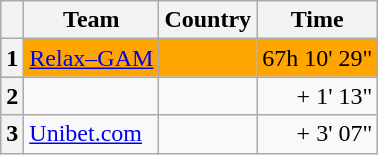<table class="wikitable">
<tr>
<th></th>
<th>Team</th>
<th>Country</th>
<th>Time</th>
</tr>
<tr bgcolor=orange>
<th>1</th>
<td><a href='#'>Relax–GAM</a></td>
<td></td>
<td align="right">67h 10' 29"</td>
</tr>
<tr>
<th>2</th>
<td></td>
<td></td>
<td align="right">+ 1' 13"</td>
</tr>
<tr>
<th>3</th>
<td><a href='#'>Unibet.com</a></td>
<td></td>
<td align="right">+ 3' 07"</td>
</tr>
</table>
